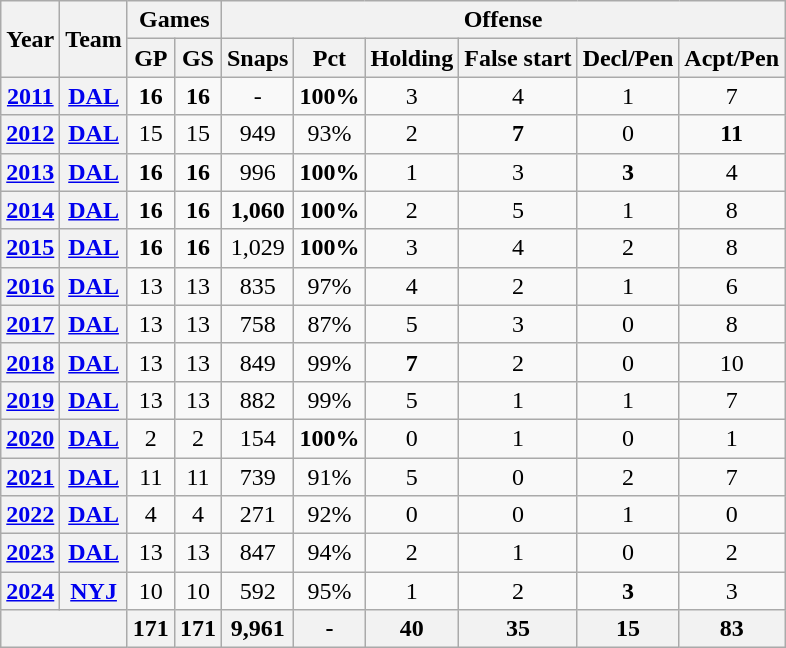<table class="wikitable" style="text-align:center;">
<tr>
<th rowspan="2">Year</th>
<th rowspan="2">Team</th>
<th colspan="2">Games</th>
<th colspan="8">Offense</th>
</tr>
<tr>
<th>GP</th>
<th>GS</th>
<th>Snaps</th>
<th>Pct</th>
<th>Holding</th>
<th>False start</th>
<th>Decl/Pen</th>
<th>Acpt/Pen</th>
</tr>
<tr>
<th><a href='#'>2011</a></th>
<th><a href='#'>DAL</a></th>
<td><strong>16</strong></td>
<td><strong>16</strong></td>
<td>-</td>
<td><strong>100%</strong></td>
<td>3</td>
<td>4</td>
<td>1</td>
<td>7</td>
</tr>
<tr>
<th><a href='#'>2012</a></th>
<th><a href='#'>DAL</a></th>
<td>15</td>
<td>15</td>
<td>949</td>
<td>93%</td>
<td>2</td>
<td><strong>7</strong></td>
<td>0</td>
<td><strong>11</strong></td>
</tr>
<tr>
<th><a href='#'>2013</a></th>
<th><a href='#'>DAL</a></th>
<td><strong>16</strong></td>
<td><strong>16</strong></td>
<td>996</td>
<td><strong>100%</strong></td>
<td>1</td>
<td>3</td>
<td><strong>3</strong></td>
<td>4</td>
</tr>
<tr>
<th><a href='#'>2014</a></th>
<th><a href='#'>DAL</a></th>
<td><strong>16</strong></td>
<td><strong>16</strong></td>
<td><strong>1,060</strong></td>
<td><strong>100%</strong></td>
<td>2</td>
<td>5</td>
<td>1</td>
<td>8</td>
</tr>
<tr>
<th><a href='#'>2015</a></th>
<th><a href='#'>DAL</a></th>
<td><strong>16</strong></td>
<td><strong>16</strong></td>
<td>1,029</td>
<td><strong>100%</strong></td>
<td>3</td>
<td>4</td>
<td>2</td>
<td>8</td>
</tr>
<tr>
<th><a href='#'>2016</a></th>
<th><a href='#'>DAL</a></th>
<td>13</td>
<td>13</td>
<td>835</td>
<td>97%</td>
<td>4</td>
<td>2</td>
<td>1</td>
<td>6</td>
</tr>
<tr>
<th><a href='#'>2017</a></th>
<th><a href='#'>DAL</a></th>
<td>13</td>
<td>13</td>
<td>758</td>
<td>87%</td>
<td>5</td>
<td>3</td>
<td>0</td>
<td>8</td>
</tr>
<tr>
<th><a href='#'>2018</a></th>
<th><a href='#'>DAL</a></th>
<td>13</td>
<td>13</td>
<td>849</td>
<td>99%</td>
<td><strong>7</strong></td>
<td>2</td>
<td>0</td>
<td>10</td>
</tr>
<tr>
<th><a href='#'>2019</a></th>
<th><a href='#'>DAL</a></th>
<td>13</td>
<td>13</td>
<td>882</td>
<td>99%</td>
<td>5</td>
<td>1</td>
<td>1</td>
<td>7</td>
</tr>
<tr>
<th><a href='#'>2020</a></th>
<th><a href='#'>DAL</a></th>
<td>2</td>
<td>2</td>
<td>154</td>
<td><strong>100%</strong></td>
<td>0</td>
<td>1</td>
<td>0</td>
<td>1</td>
</tr>
<tr>
<th><a href='#'>2021</a></th>
<th><a href='#'>DAL</a></th>
<td>11</td>
<td>11</td>
<td>739</td>
<td>91%</td>
<td>5</td>
<td>0</td>
<td>2</td>
<td>7</td>
</tr>
<tr>
<th><a href='#'>2022</a></th>
<th><a href='#'>DAL</a></th>
<td>4</td>
<td>4</td>
<td>271</td>
<td>92%</td>
<td>0</td>
<td>0</td>
<td>1</td>
<td>0</td>
</tr>
<tr>
<th><a href='#'>2023</a></th>
<th><a href='#'>DAL</a></th>
<td>13</td>
<td>13</td>
<td>847</td>
<td>94%</td>
<td>2</td>
<td>1</td>
<td>0</td>
<td>2</td>
</tr>
<tr>
<th><a href='#'>2024</a></th>
<th><a href='#'>NYJ</a></th>
<td>10</td>
<td>10</td>
<td>592</td>
<td>95%</td>
<td>1</td>
<td>2</td>
<td><strong>3</strong></td>
<td>3</td>
</tr>
<tr>
<th colspan="2"></th>
<th>171</th>
<th>171</th>
<th>9,961</th>
<th>-</th>
<th>40</th>
<th>35</th>
<th>15</th>
<th>83</th>
</tr>
</table>
